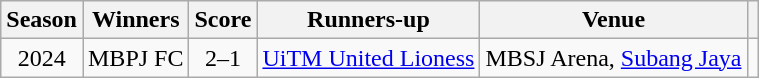<table class="wikitable">
<tr>
<th>Season</th>
<th>Winners</th>
<th>Score</th>
<th>Runners-up</th>
<th>Venue</th>
<th></th>
</tr>
<tr>
<td align=center>2024</td>
<td>MBPJ FC</td>
<td align=center>2–1</td>
<td><a href='#'>UiTM United Lioness</a></td>
<td>MBSJ Arena, <a href='#'>Subang Jaya</a></td>
<td align=center></td>
</tr>
</table>
